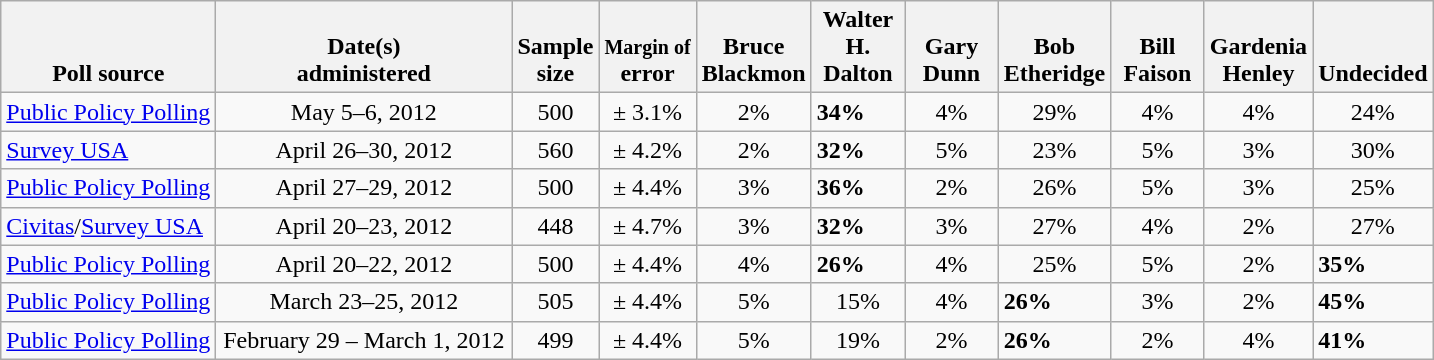<table class="wikitable">
<tr valign= bottom>
<th>Poll source</th>
<th style="width:190px;">Date(s)<br>administered</th>
<th class=small>Sample<br>size</th>
<th><small>Margin of</small><br>error</th>
<th style="width:55px;">Bruce<br>Blackmon</th>
<th style="width:55px;">Walter H.<br>Dalton</th>
<th style="width:55px;">Gary<br>Dunn</th>
<th style="width:55px;">Bob<br>Etheridge</th>
<th style="width:55px;">Bill<br>Faison</th>
<th style="width:55px;">Gardenia<br>Henley</th>
<th style="width:55px;">Undecided</th>
</tr>
<tr>
<td><a href='#'>Public Policy Polling</a></td>
<td align=center>May 5–6, 2012</td>
<td align=center>500</td>
<td align=center>± 3.1%</td>
<td align=center>2%</td>
<td><strong>34%</strong></td>
<td align=center>4%</td>
<td align=center>29%</td>
<td align=center>4%</td>
<td align=center>4%</td>
<td align=center>24%</td>
</tr>
<tr>
<td><a href='#'>Survey USA</a></td>
<td align=center>April 26–30, 2012</td>
<td align=center>560</td>
<td align=center>± 4.2%</td>
<td align=center>2%</td>
<td><strong>32%</strong></td>
<td align=center>5%</td>
<td align=center>23%</td>
<td align=center>5%</td>
<td align=center>3%</td>
<td align=center>30%</td>
</tr>
<tr>
<td><a href='#'>Public Policy Polling</a></td>
<td align=center>April 27–29, 2012</td>
<td align=center>500</td>
<td align=center>± 4.4%</td>
<td align=center>3%</td>
<td><strong>36%</strong></td>
<td align=center>2%</td>
<td align=center>26%</td>
<td align=center>5%</td>
<td align=center>3%</td>
<td align=center>25%</td>
</tr>
<tr>
<td><a href='#'>Civitas</a>/<a href='#'>Survey USA</a></td>
<td align=center>April 20–23, 2012</td>
<td align=center>448</td>
<td align=center>± 4.7%</td>
<td align=center>3%</td>
<td><strong>32%</strong></td>
<td align=center>3%</td>
<td align=center>27%</td>
<td align=center>4%</td>
<td align=center>2%</td>
<td align=center>27%</td>
</tr>
<tr>
<td><a href='#'>Public Policy Polling</a></td>
<td align=center>April 20–22, 2012</td>
<td align=center>500</td>
<td align=center>± 4.4%</td>
<td align=center>4%</td>
<td><strong>26%</strong></td>
<td align=center>4%</td>
<td align=center>25%</td>
<td align=center>5%</td>
<td align=center>2%</td>
<td><strong>35%</strong></td>
</tr>
<tr>
<td><a href='#'>Public Policy Polling</a></td>
<td align=center>March 23–25, 2012</td>
<td align=center>505</td>
<td align=center>± 4.4%</td>
<td align=center>5%</td>
<td align=center>15%</td>
<td align=center>4%</td>
<td><strong>26%</strong></td>
<td align=center>3%</td>
<td align=center>2%</td>
<td><strong>45%</strong></td>
</tr>
<tr>
<td><a href='#'>Public Policy Polling</a></td>
<td align=center>February 29 – March 1, 2012</td>
<td align=center>499</td>
<td align=center>± 4.4%</td>
<td align=center>5%</td>
<td align=center>19%</td>
<td align=center>2%</td>
<td><strong>26%</strong></td>
<td align=center>2%</td>
<td align=center>4%</td>
<td><strong>41%</strong></td>
</tr>
</table>
